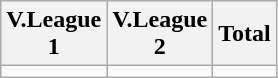<table class="wikitable" width="5%" align="center">
<tr>
<th width="15%">V.League 1</th>
<th width="15%">V.League 2</th>
<th width="15%">Total</th>
</tr>
<tr>
<td></td>
<td></td>
<td></td>
</tr>
</table>
